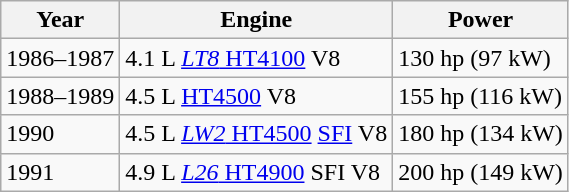<table class=wikitable>
<tr>
<th>Year</th>
<th>Engine</th>
<th>Power</th>
</tr>
<tr>
<td>1986–1987</td>
<td>4.1 L <a href='#'><em>LT8</em> HT4100</a> V8</td>
<td>130 hp (97 kW)</td>
</tr>
<tr>
<td>1988–1989</td>
<td>4.5 L <a href='#'>HT4500</a> V8</td>
<td>155 hp (116 kW)</td>
</tr>
<tr>
<td>1990</td>
<td>4.5 L <a href='#'><em>LW2</em> HT4500</a> <a href='#'>SFI</a> V8</td>
<td>180 hp (134 kW)</td>
</tr>
<tr>
<td>1991</td>
<td>4.9 L <a href='#'><em>L26</em> HT4900</a> SFI V8</td>
<td>200 hp (149 kW)</td>
</tr>
</table>
